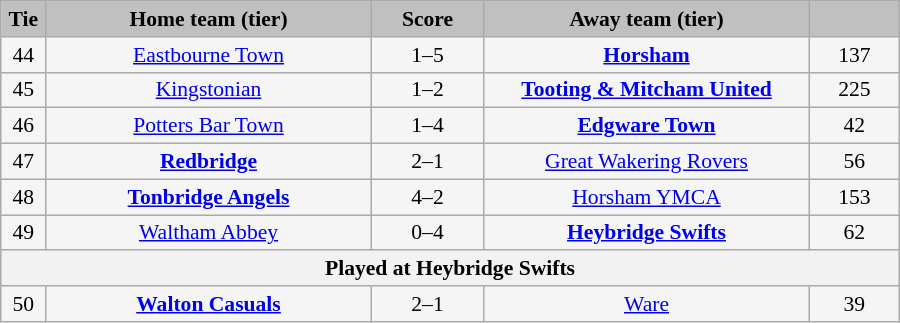<table class="wikitable" style="width: 600px; background:WhiteSmoke; text-align:center; font-size:90%">
<tr>
<td scope="col" style="width:  5.00%; background:silver;"><strong>Tie</strong></td>
<td scope="col" style="width: 36.25%; background:silver;"><strong>Home team (tier)</strong></td>
<td scope="col" style="width: 12.50%; background:silver;"><strong>Score</strong></td>
<td scope="col" style="width: 36.25%; background:silver;"><strong>Away team (tier)</strong></td>
<td scope="col" style="width: 10.00%; background:silver;"><strong></strong></td>
</tr>
<tr>
<td>44</td>
<td><a href='#'>Eastbourne Town</a></td>
<td>1–5</td>
<td><strong><a href='#'>Horsham</a></strong></td>
<td>137</td>
</tr>
<tr>
<td>45</td>
<td><a href='#'>Kingstonian</a></td>
<td>1–2 </td>
<td><strong><a href='#'>Tooting & Mitcham United</a></strong></td>
<td>225</td>
</tr>
<tr>
<td>46</td>
<td><a href='#'>Potters Bar Town</a></td>
<td>1–4</td>
<td><strong><a href='#'>Edgware Town</a></strong></td>
<td>42</td>
</tr>
<tr>
<td>47</td>
<td><strong><a href='#'>Redbridge</a></strong></td>
<td>2–1</td>
<td><a href='#'>Great Wakering Rovers</a></td>
<td>56</td>
</tr>
<tr>
<td>48</td>
<td><strong><a href='#'>Tonbridge Angels</a></strong></td>
<td>4–2 </td>
<td><a href='#'>Horsham YMCA</a></td>
<td>153</td>
</tr>
<tr>
<td>49</td>
<td><a href='#'>Waltham Abbey</a></td>
<td>0–4</td>
<td><strong><a href='#'>Heybridge Swifts</a></strong></td>
<td>62</td>
</tr>
<tr>
<th colspan=5>Played at Heybridge Swifts</th>
</tr>
<tr>
<td>50</td>
<td><strong><a href='#'>Walton Casuals</a></strong></td>
<td>2–1</td>
<td><a href='#'>Ware</a></td>
<td>39</td>
</tr>
</table>
